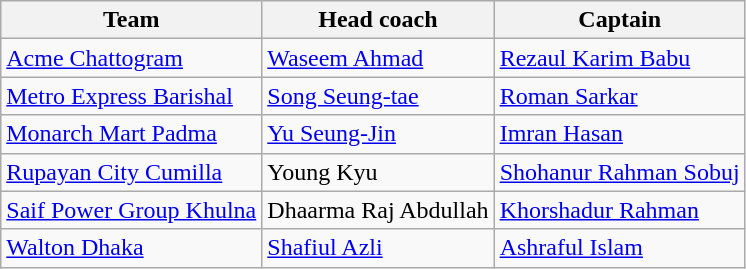<table class="wikitable sortable" style="text-align: left;">
<tr>
<th>Team</th>
<th>Head coach</th>
<th>Captain</th>
</tr>
<tr>
<td><a href='#'>Acme Chattogram</a></td>
<td> <a href='#'>Waseem Ahmad</a></td>
<td><a href='#'>Rezaul Karim Babu</a></td>
</tr>
<tr>
<td><a href='#'>Metro Express Barishal</a></td>
<td> <a href='#'>Song Seung-tae</a></td>
<td><a href='#'>Roman Sarkar</a></td>
</tr>
<tr>
<td><a href='#'>Monarch Mart Padma</a></td>
<td> <a href='#'>Yu Seung-Jin</a></td>
<td><a href='#'>Imran Hasan</a></td>
</tr>
<tr>
<td><a href='#'>Rupayan City Cumilla</a></td>
<td> Young Kyu</td>
<td><a href='#'>Shohanur Rahman Sobuj</a></td>
</tr>
<tr>
<td><a href='#'>Saif Power Group Khulna</a></td>
<td> Dhaarma Raj Abdullah</td>
<td><a href='#'>Khorshadur Rahman</a></td>
</tr>
<tr>
<td><a href='#'>Walton Dhaka</a></td>
<td> <a href='#'>Shafiul Azli</a></td>
<td><a href='#'>Ashraful Islam</a></td>
</tr>
</table>
